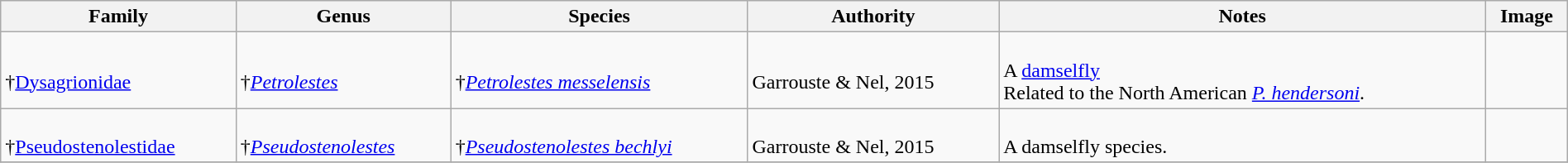<table class="wikitable" align="center" width="100%">
<tr>
<th>Family</th>
<th>Genus</th>
<th>Species</th>
<th>Authority</th>
<th>Notes</th>
<th>Image</th>
</tr>
<tr>
<td><br>†<a href='#'>Dysagrionidae</a></td>
<td><br>†<em><a href='#'>Petrolestes</a></em></td>
<td><br>†<em><a href='#'>Petrolestes messelensis</a></em></td>
<td><br>Garrouste & Nel, 2015</td>
<td><br>A <a href='#'>damselfly</a><br> Related to the North American <em><a href='#'>P. hendersoni</a></em>.</td>
<td><br></td>
</tr>
<tr>
<td><br>†<a href='#'>Pseudostenolestidae</a></td>
<td><br>†<em><a href='#'>Pseudostenolestes</a></em></td>
<td><br>†<em><a href='#'>Pseudostenolestes bechlyi</a></em></td>
<td><br>Garrouste & Nel, 2015</td>
<td><br>A damselfly species.</td>
<td></td>
</tr>
<tr>
</tr>
</table>
